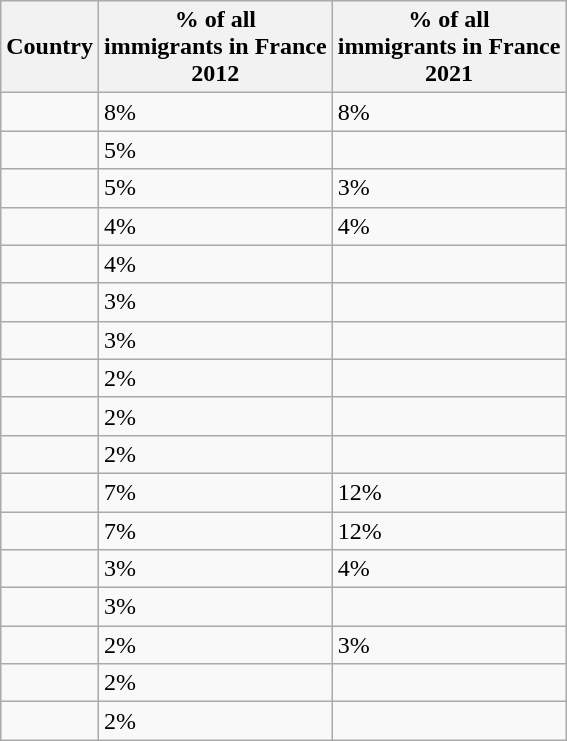<table class="wikitable sortable">
<tr>
<th>Country</th>
<th>% of all<br>immigrants in France<br>2012</th>
<th>% of all<br>immigrants in France<br>2021</th>
</tr>
<tr>
<td></td>
<td>8%</td>
<td>8%</td>
</tr>
<tr>
<td></td>
<td>5%</td>
<td></td>
</tr>
<tr>
<td></td>
<td>5%</td>
<td>3%</td>
</tr>
<tr>
<td></td>
<td>4%</td>
<td>4%</td>
</tr>
<tr>
<td></td>
<td>4%</td>
<td></td>
</tr>
<tr>
<td></td>
<td>3%</td>
<td></td>
</tr>
<tr>
<td></td>
<td>3%</td>
<td></td>
</tr>
<tr>
<td></td>
<td>2%</td>
<td></td>
</tr>
<tr>
<td></td>
<td>2%</td>
<td></td>
</tr>
<tr>
<td></td>
<td>2%</td>
<td></td>
</tr>
<tr>
<td></td>
<td>7%</td>
<td>12%</td>
</tr>
<tr>
<td></td>
<td>7%</td>
<td>12%</td>
</tr>
<tr>
<td></td>
<td>3%</td>
<td>4%</td>
</tr>
<tr>
<td></td>
<td>3%</td>
<td></td>
</tr>
<tr>
<td></td>
<td>2%</td>
<td>3%</td>
</tr>
<tr>
<td></td>
<td>2%</td>
<td></td>
</tr>
<tr>
<td></td>
<td>2%</td>
<td></td>
</tr>
</table>
